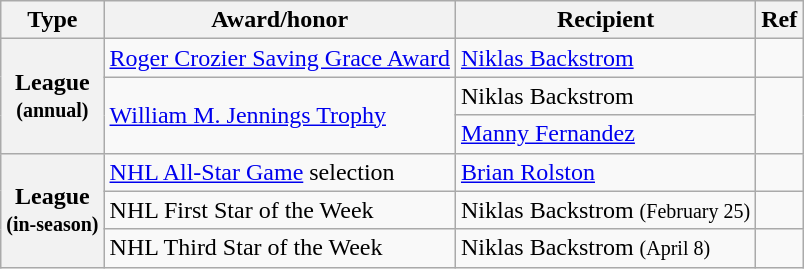<table class="wikitable">
<tr>
<th scope="col">Type</th>
<th scope="col">Award/honor</th>
<th scope="col">Recipient</th>
<th scope="col">Ref</th>
</tr>
<tr>
<th scope="row" rowspan="3">League<br><small>(annual)</small></th>
<td><a href='#'>Roger Crozier Saving Grace Award</a></td>
<td><a href='#'>Niklas Backstrom</a></td>
<td></td>
</tr>
<tr>
<td rowspan="2"><a href='#'>William M. Jennings Trophy</a></td>
<td>Niklas Backstrom</td>
<td rowspan="2"></td>
</tr>
<tr>
<td><a href='#'>Manny Fernandez</a></td>
</tr>
<tr>
<th scope="row" rowspan="3">League<br><small>(in-season)</small></th>
<td><a href='#'>NHL All-Star Game</a> selection</td>
<td><a href='#'>Brian Rolston</a></td>
<td></td>
</tr>
<tr>
<td>NHL First Star of the Week</td>
<td>Niklas Backstrom <small>(February 25)</small></td>
<td></td>
</tr>
<tr>
<td>NHL Third Star of the Week</td>
<td>Niklas Backstrom <small>(April 8)</small></td>
<td></td>
</tr>
</table>
